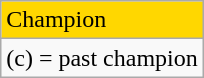<table class="wikitable">
<tr style="background:gold">
<td>Champion</td>
</tr>
<tr>
<td>(c) = past champion</td>
</tr>
</table>
